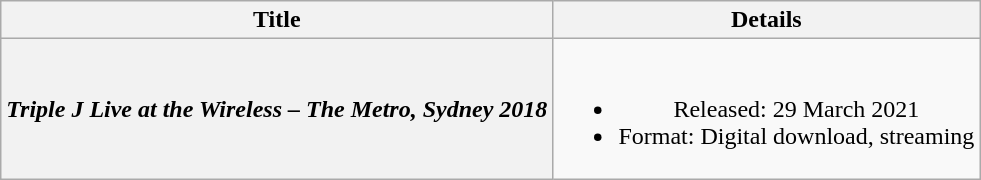<table class="wikitable plainrowheaders" style="text-align:center;">
<tr>
<th scope="col">Title</th>
<th scope="col">Details</th>
</tr>
<tr>
<th scope="row"><em>Triple J Live at the Wireless – The Metro, Sydney 2018</em></th>
<td><br><ul><li>Released: 29 March 2021</li><li>Format: Digital download, streaming</li></ul></td>
</tr>
</table>
